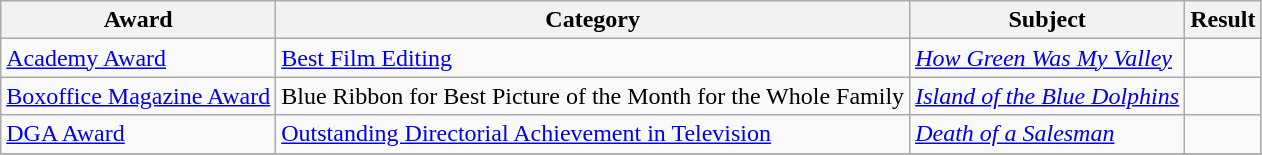<table class="wikitable">
<tr>
<th>Award</th>
<th>Category</th>
<th>Subject</th>
<th>Result</th>
</tr>
<tr>
<td><a href='#'>Academy Award</a></td>
<td><a href='#'>Best Film Editing</a></td>
<td><em><a href='#'>How Green Was My Valley</a></em></td>
<td></td>
</tr>
<tr>
<td><a href='#'>Boxoffice Magazine Award</a></td>
<td>Blue Ribbon for Best Picture of the Month for the Whole Family</td>
<td><em><a href='#'>Island of the Blue Dolphins</a></em></td>
<td></td>
</tr>
<tr>
<td><a href='#'>DGA Award</a></td>
<td><a href='#'>Outstanding Directorial Achievement in Television</a></td>
<td><em><a href='#'>Death of a Salesman</a></em></td>
<td></td>
</tr>
<tr>
</tr>
</table>
